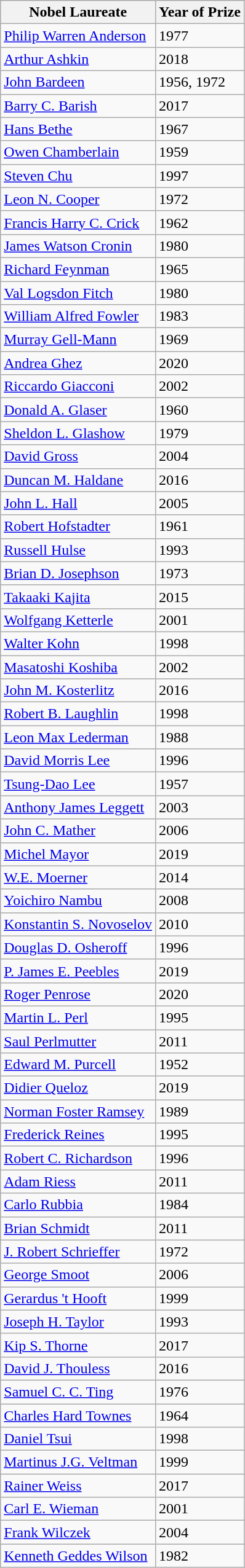<table class="wikitable">
<tr>
<th>Nobel Laureate</th>
<th>Year of Prize</th>
</tr>
<tr>
<td><a href='#'>Philip Warren Anderson</a></td>
<td>1977</td>
</tr>
<tr>
<td><a href='#'>Arthur Ashkin</a></td>
<td>2018</td>
</tr>
<tr>
<td><a href='#'>John Bardeen</a></td>
<td>1956, 1972</td>
</tr>
<tr>
<td><a href='#'>Barry C. Barish</a></td>
<td>2017</td>
</tr>
<tr>
<td><a href='#'>Hans Bethe</a></td>
<td>1967</td>
</tr>
<tr>
<td><a href='#'>Owen Chamberlain</a></td>
<td>1959</td>
</tr>
<tr>
<td><a href='#'>Steven Chu</a></td>
<td>1997</td>
</tr>
<tr>
<td><a href='#'>Leon N. Cooper</a></td>
<td>1972</td>
</tr>
<tr>
<td><a href='#'>Francis Harry C. Crick</a></td>
<td>1962</td>
</tr>
<tr>
<td><a href='#'>James Watson Cronin</a></td>
<td>1980</td>
</tr>
<tr>
<td><a href='#'>Richard Feynman</a></td>
<td>1965</td>
</tr>
<tr>
<td><a href='#'>Val Logsdon Fitch</a></td>
<td>1980</td>
</tr>
<tr>
<td><a href='#'>William Alfred Fowler</a></td>
<td>1983</td>
</tr>
<tr>
<td><a href='#'>Murray Gell-Mann</a></td>
<td>1969</td>
</tr>
<tr>
<td><a href='#'>Andrea Ghez</a></td>
<td>2020</td>
</tr>
<tr>
<td><a href='#'>Riccardo Giacconi</a></td>
<td>2002</td>
</tr>
<tr>
<td><a href='#'>Donald A. Glaser</a></td>
<td>1960</td>
</tr>
<tr>
<td><a href='#'>Sheldon L. Glashow</a></td>
<td>1979</td>
</tr>
<tr>
<td><a href='#'>David Gross</a></td>
<td>2004</td>
</tr>
<tr>
<td><a href='#'>Duncan M. Haldane</a></td>
<td>2016</td>
</tr>
<tr>
<td><a href='#'>John L. Hall</a></td>
<td>2005</td>
</tr>
<tr>
<td><a href='#'>Robert Hofstadter</a></td>
<td>1961</td>
</tr>
<tr>
<td><a href='#'>Russell Hulse</a></td>
<td>1993</td>
</tr>
<tr>
<td><a href='#'>Brian D. Josephson</a></td>
<td>1973</td>
</tr>
<tr>
<td><a href='#'>Takaaki Kajita</a></td>
<td>2015</td>
</tr>
<tr>
<td><a href='#'>Wolfgang Ketterle</a></td>
<td>2001</td>
</tr>
<tr>
<td><a href='#'>Walter Kohn</a></td>
<td>1998</td>
</tr>
<tr>
<td><a href='#'>Masatoshi Koshiba</a></td>
<td>2002</td>
</tr>
<tr>
<td><a href='#'>John M. Kosterlitz</a></td>
<td>2016</td>
</tr>
<tr>
<td><a href='#'>Robert B. Laughlin</a></td>
<td>1998</td>
</tr>
<tr>
<td><a href='#'>Leon Max Lederman</a></td>
<td>1988</td>
</tr>
<tr>
<td><a href='#'>David Morris Lee</a></td>
<td>1996</td>
</tr>
<tr>
<td><a href='#'>Tsung-Dao Lee</a></td>
<td>1957</td>
</tr>
<tr>
<td><a href='#'>Anthony James Leggett</a></td>
<td>2003</td>
</tr>
<tr>
<td><a href='#'>John C. Mather</a></td>
<td>2006</td>
</tr>
<tr>
<td><a href='#'>Michel Mayor</a></td>
<td>2019</td>
</tr>
<tr>
<td><a href='#'>W.E. Moerner</a></td>
<td>2014</td>
</tr>
<tr>
<td><a href='#'>Yoichiro Nambu</a></td>
<td>2008</td>
</tr>
<tr>
<td><a href='#'>Konstantin S. Novoselov</a></td>
<td>2010</td>
</tr>
<tr>
<td><a href='#'>Douglas D. Osheroff</a></td>
<td>1996</td>
</tr>
<tr>
<td><a href='#'>P. James E. Peebles</a></td>
<td>2019</td>
</tr>
<tr>
<td><a href='#'>Roger Penrose</a></td>
<td>2020</td>
</tr>
<tr>
<td><a href='#'>Martin L. Perl</a></td>
<td>1995</td>
</tr>
<tr>
<td><a href='#'>Saul Perlmutter</a></td>
<td>2011</td>
</tr>
<tr>
<td><a href='#'>Edward M. Purcell</a></td>
<td>1952</td>
</tr>
<tr>
<td><a href='#'>Didier Queloz</a></td>
<td>2019</td>
</tr>
<tr>
<td><a href='#'>Norman Foster Ramsey</a></td>
<td>1989</td>
</tr>
<tr>
<td><a href='#'>Frederick Reines</a></td>
<td>1995</td>
</tr>
<tr>
<td><a href='#'>Robert C. Richardson</a></td>
<td>1996</td>
</tr>
<tr>
<td><a href='#'>Adam Riess</a></td>
<td>2011</td>
</tr>
<tr>
<td><a href='#'>Carlo Rubbia</a></td>
<td>1984</td>
</tr>
<tr>
<td><a href='#'>Brian Schmidt</a></td>
<td>2011</td>
</tr>
<tr>
<td><a href='#'>J. Robert Schrieffer</a></td>
<td>1972</td>
</tr>
<tr>
<td><a href='#'>George Smoot</a></td>
<td>2006</td>
</tr>
<tr>
<td><a href='#'>Gerardus 't Hooft</a></td>
<td>1999</td>
</tr>
<tr>
<td><a href='#'>Joseph H. Taylor</a></td>
<td>1993</td>
</tr>
<tr>
<td><a href='#'>Kip S. Thorne</a></td>
<td>2017</td>
</tr>
<tr>
<td><a href='#'>David J. Thouless</a></td>
<td>2016</td>
</tr>
<tr>
<td><a href='#'>Samuel C. C. Ting</a></td>
<td>1976</td>
</tr>
<tr>
<td><a href='#'>Charles Hard Townes</a></td>
<td>1964</td>
</tr>
<tr>
<td><a href='#'>Daniel Tsui</a></td>
<td>1998</td>
</tr>
<tr>
<td><a href='#'>Martinus J.G. Veltman</a></td>
<td>1999</td>
</tr>
<tr>
<td><a href='#'>Rainer Weiss</a></td>
<td>2017</td>
</tr>
<tr>
<td><a href='#'>Carl E. Wieman</a></td>
<td>2001</td>
</tr>
<tr>
<td><a href='#'>Frank Wilczek</a></td>
<td>2004</td>
</tr>
<tr>
<td><a href='#'>Kenneth Geddes Wilson</a></td>
<td>1982</td>
</tr>
</table>
